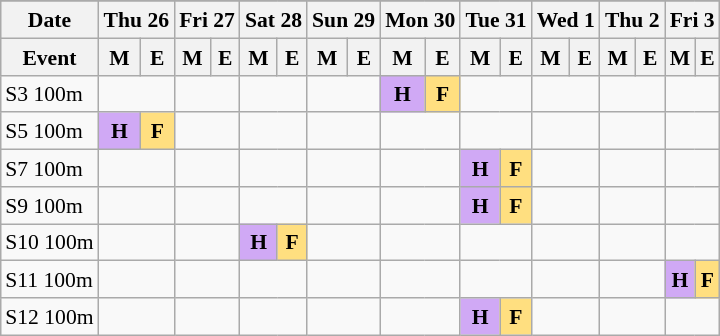<table class="wikitable" style="margin:0.5em auto; font-size:90%; line-height:1.25em;">
<tr align="center">
</tr>
<tr>
<th>Date</th>
<th colspan="2">Thu 26</th>
<th colspan="2">Fri 27</th>
<th colspan="2">Sat 28</th>
<th colspan="2">Sun 29</th>
<th colspan="2">Mon 30</th>
<th colspan="2">Tue 31</th>
<th colspan="2">Wed 1</th>
<th colspan="2">Thu 2</th>
<th colspan="2">Fri 3</th>
</tr>
<tr>
<th>Event</th>
<th>M</th>
<th>E</th>
<th>M</th>
<th>E</th>
<th>M</th>
<th>E</th>
<th>M</th>
<th>E</th>
<th>M</th>
<th>E</th>
<th>M</th>
<th>E</th>
<th>M</th>
<th>E</th>
<th>M</th>
<th>E</th>
<th>M</th>
<th>E</th>
</tr>
<tr align="center">
<td align="left">S3 100m</td>
<td colspan="2"></td>
<td colspan="2"></td>
<td colspan="2"></td>
<td colspan="2"></td>
<td bgcolor="#D0A9F5"><strong>H</strong></td>
<td bgcolor="#FFDF80"><strong>F</strong></td>
<td colspan="2"></td>
<td colspan="2"></td>
<td colspan="2"></td>
<td colspan="2"></td>
</tr>
<tr align="center">
<td align="left">S5 100m</td>
<td bgcolor="#D0A9F5"><strong>H</strong></td>
<td bgcolor="#FFDF80"><strong>F</strong></td>
<td colspan="2"></td>
<td colspan="2"></td>
<td colspan="2"></td>
<td colspan="2"></td>
<td colspan="2"></td>
<td colspan="2"></td>
<td colspan="2"></td>
<td colspan="2"></td>
</tr>
<tr align="center">
<td align="left">S7 100m</td>
<td colspan="2"></td>
<td colspan="2"></td>
<td colspan="2"></td>
<td colspan="2"></td>
<td colspan="2"></td>
<td bgcolor="#D0A9F5"><strong>H</strong></td>
<td bgcolor="#FFDF80"><strong>F</strong></td>
<td colspan="2"></td>
<td colspan="2"></td>
<td colspan="2"></td>
</tr>
<tr align="center">
<td align="left">S9 100m</td>
<td colspan="2"></td>
<td colspan="2"></td>
<td colspan="2"></td>
<td colspan="2"></td>
<td colspan="2"></td>
<td bgcolor="#D0A9F5"><strong>H</strong></td>
<td bgcolor="#FFDF80"><strong>F</strong></td>
<td colspan="2"></td>
<td colspan="2"></td>
<td colspan="2"></td>
</tr>
<tr align="center">
<td align="left">S10 100m</td>
<td colspan="2"></td>
<td colspan="2"></td>
<td bgcolor="#D0A9F5"><strong>H</strong></td>
<td bgcolor="#FFDF80"><strong>F</strong></td>
<td colspan="2"></td>
<td colspan="2"></td>
<td colspan="2"></td>
<td colspan="2"></td>
<td colspan="2"></td>
<td colspan="2"></td>
</tr>
<tr align="center">
<td align="left">S11 100m</td>
<td colspan="2"></td>
<td colspan="2"></td>
<td colspan="2"></td>
<td colspan="2"></td>
<td colspan="2"></td>
<td colspan="2"></td>
<td colspan="2"></td>
<td colspan="2"></td>
<td bgcolor="#D0A9F5"><strong>H</strong></td>
<td bgcolor="#FFDF80"><strong>F</strong></td>
</tr>
<tr align="center">
<td align="left">S12 100m</td>
<td colspan="2"></td>
<td colspan="2"></td>
<td colspan="2"></td>
<td colspan="2"></td>
<td colspan="2"></td>
<td bgcolor="#D0A9F5"><strong>H</strong></td>
<td bgcolor="#FFDF80"><strong>F</strong></td>
<td colspan="2"></td>
<td colspan="2"></td>
<td colspan="2"></td>
</tr>
</table>
